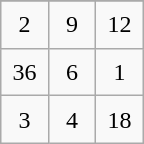<table class="wikitable" style="margin-left:auto;margin-right:auto;text-align:center;width:6em;height:6em;table-layout:fixed;">
<tr>
</tr>
<tr>
<td>2</td>
<td>9</td>
<td>12</td>
</tr>
<tr>
<td>36</td>
<td>6</td>
<td>1</td>
</tr>
<tr>
<td>3</td>
<td>4</td>
<td>18</td>
</tr>
</table>
